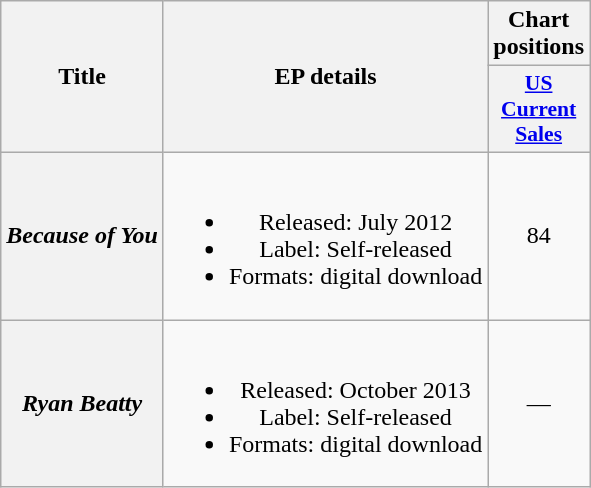<table class="wikitable plainrowheaders" style="text-align:center">
<tr>
<th scope="col" rowspan="2">Title</th>
<th scope="col" rowspan="2">EP details</th>
<th scope="col" colspan="1">Chart positions</th>
</tr>
<tr>
<th scope="col" style="width:3em;font-size:90%"><a href='#'>US<br>Current<br>Sales</a><br></th>
</tr>
<tr>
<th scope="row"><em>Because of You</em></th>
<td><br><ul><li>Released: July 2012</li><li>Label: Self-released</li><li>Formats: digital download</li></ul></td>
<td>84</td>
</tr>
<tr>
<th scope="row"><em>Ryan Beatty</em></th>
<td><br><ul><li>Released: October 2013</li><li>Label: Self-released</li><li>Formats: digital download</li></ul></td>
<td>—</td>
</tr>
</table>
